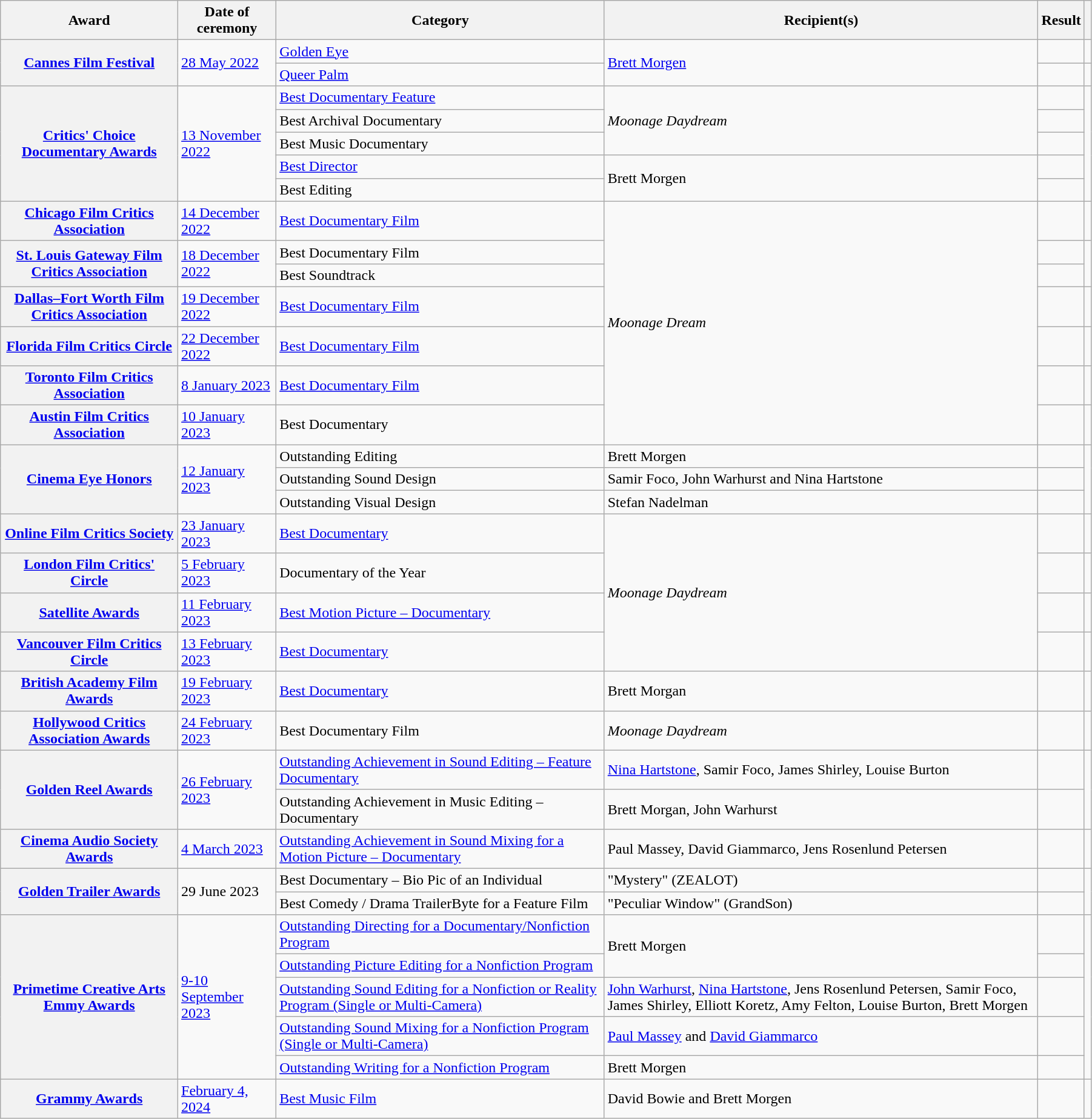<table class="wikitable sortable plainrowheaders" style="width: 95%;">
<tr>
<th scope="col">Award</th>
<th scope="col">Date of ceremony</th>
<th scope="col">Category</th>
<th scope="col">Recipient(s)</th>
<th scope="col">Result</th>
<th scope="col" class="unsortable"></th>
</tr>
<tr>
<th rowspan="2" scope="row"><a href='#'>Cannes Film Festival</a></th>
<td rowspan="2"><a href='#'>28 May 2022</a></td>
<td><a href='#'>Golden Eye</a></td>
<td rowspan="2"><a href='#'>Brett Morgen</a></td>
<td></td>
<td></td>
</tr>
<tr>
<td><a href='#'>Queer Palm</a></td>
<td></td>
<td></td>
</tr>
<tr>
<th scope="row" rowspan="5"><a href='#'>Critics' Choice Documentary Awards</a></th>
<td rowspan="5"><a href='#'>13 November 2022</a></td>
<td><a href='#'>Best Documentary Feature</a></td>
<td rowspan="3"><em>Moonage Daydream</em></td>
<td></td>
<td rowspan="5"><br></td>
</tr>
<tr>
<td>Best Archival Documentary</td>
<td></td>
</tr>
<tr>
<td>Best Music Documentary</td>
<td></td>
</tr>
<tr>
<td><a href='#'>Best Director</a></td>
<td rowspan="2">Brett Morgen</td>
<td></td>
</tr>
<tr>
<td>Best Editing</td>
<td></td>
</tr>
<tr>
<th scope="row"><a href='#'>Chicago Film Critics Association</a></th>
<td><a href='#'>14 December 2022</a></td>
<td><a href='#'>Best Documentary Film</a></td>
<td rowspan="7"><em>Moonage Dream</em></td>
<td></td>
<td></td>
</tr>
<tr>
<th rowspan="2" scope="row"><a href='#'>St. Louis Gateway Film Critics Association</a></th>
<td rowspan="2"><a href='#'>18 December 2022</a></td>
<td>Best Documentary Film</td>
<td></td>
<td rowspan="2"></td>
</tr>
<tr>
<td>Best Soundtrack</td>
<td></td>
</tr>
<tr>
<th scope="row"><a href='#'>Dallas–Fort Worth Film Critics Association</a></th>
<td><a href='#'>19 December 2022</a></td>
<td><a href='#'>Best Documentary Film</a></td>
<td></td>
<td></td>
</tr>
<tr>
<th scope="row"><a href='#'>Florida Film Critics Circle</a></th>
<td><a href='#'>22 December 2022</a></td>
<td><a href='#'>Best Documentary Film</a></td>
<td></td>
<td></td>
</tr>
<tr>
<th scope="row"><a href='#'>Toronto Film Critics Association</a></th>
<td><a href='#'>8 January 2023</a></td>
<td><a href='#'>Best Documentary Film</a></td>
<td></td>
<td></td>
</tr>
<tr>
<th scope="row"><a href='#'>Austin Film Critics Association</a></th>
<td><a href='#'>10 January 2023</a></td>
<td>Best Documentary</td>
<td></td>
<td></td>
</tr>
<tr>
<th rowspan="3" scope="row"><a href='#'>Cinema Eye Honors</a></th>
<td rowspan="3"><a href='#'>12 January 2023</a></td>
<td>Outstanding Editing</td>
<td>Brett Morgen</td>
<td></td>
<td rowspan="3"><br></td>
</tr>
<tr>
<td>Outstanding Sound Design</td>
<td>Samir Foco, John Warhurst and Nina Hartstone</td>
<td></td>
</tr>
<tr>
<td>Outstanding Visual Design</td>
<td>Stefan Nadelman</td>
<td></td>
</tr>
<tr>
<th scope="row"><a href='#'>Online Film Critics Society</a></th>
<td><a href='#'>23 January 2023</a></td>
<td><a href='#'>Best Documentary</a></td>
<td rowspan="4"><em>Moonage Daydream</em></td>
<td></td>
<td></td>
</tr>
<tr>
<th scope="row"><a href='#'>London Film Critics' Circle</a></th>
<td><a href='#'>5 February 2023</a></td>
<td>Documentary of the Year</td>
<td></td>
<td></td>
</tr>
<tr>
<th scope="row"><a href='#'>Satellite Awards</a></th>
<td><a href='#'>11 February 2023</a></td>
<td><a href='#'>Best Motion Picture – Documentary</a></td>
<td></td>
<td></td>
</tr>
<tr>
<th scope="row"><a href='#'>Vancouver Film Critics Circle</a></th>
<td><a href='#'>13 February 2023</a></td>
<td><a href='#'>Best Documentary</a></td>
<td></td>
<td align="center"></td>
</tr>
<tr>
<th scope="row"><a href='#'>British Academy Film Awards</a></th>
<td><a href='#'>19 February 2023</a></td>
<td><a href='#'>Best Documentary</a></td>
<td>Brett Morgan</td>
<td></td>
<td></td>
</tr>
<tr>
<th scope="row"><a href='#'>Hollywood Critics Association Awards</a></th>
<td><a href='#'>24 February 2023</a></td>
<td>Best Documentary Film</td>
<td><em>Moonage Daydream</em></td>
<td></td>
<td></td>
</tr>
<tr>
<th rowspan="2" scope="row"><a href='#'>Golden Reel Awards</a></th>
<td rowspan="2"><a href='#'>26 February 2023</a></td>
<td><a href='#'>Outstanding Achievement in Sound Editing – Feature Documentary</a></td>
<td><a href='#'>Nina Hartstone</a>, Samir Foco, James Shirley, Louise Burton</td>
<td></td>
<td rowspan="2" style="text-align:center;"></td>
</tr>
<tr>
<td>Outstanding Achievement in Music Editing – Documentary</td>
<td>Brett Morgan, John Warhurst</td>
<td></td>
</tr>
<tr>
<th scope="row"><a href='#'>Cinema Audio Society Awards</a></th>
<td><a href='#'>4 March 2023</a></td>
<td><a href='#'>Outstanding Achievement in Sound Mixing for a Motion Picture – Documentary</a></td>
<td>Paul Massey, David Giammarco, Jens Rosenlund Petersen</td>
<td></td>
<td align="center"></td>
</tr>
<tr>
<th scope="row" rowspan="2"><a href='#'>Golden Trailer Awards</a></th>
<td rowspan="2">29 June 2023</td>
<td>Best Documentary – Bio Pic of an Individual</td>
<td>"Mystery" (ZEALOT)</td>
<td></td>
<td rowspan="2" style="text-align:center;"></td>
</tr>
<tr>
<td>Best Comedy / Drama TrailerByte for a Feature Film</td>
<td>"Peculiar Window" (GrandSon)</td>
<td></td>
</tr>
<tr>
<th scope="row" rowspan="5"><a href='#'>Primetime Creative Arts Emmy Awards</a></th>
<td rowspan="5"><a href='#'>9-10 September 2023</a></td>
<td><a href='#'>Outstanding Directing for a Documentary/Nonfiction Program</a></td>
<td rowspan="2">Brett Morgen</td>
<td></td>
<td rowspan="5" align="center"></td>
</tr>
<tr>
<td><a href='#'>Outstanding Picture Editing for a Nonfiction Program</a></td>
<td></td>
</tr>
<tr>
<td><a href='#'>Outstanding Sound Editing for a Nonfiction or Reality Program (Single or Multi-Camera)</a></td>
<td><a href='#'>John Warhurst</a>, <a href='#'>Nina Hartstone</a>, Jens Rosenlund Petersen, Samir Foco, James Shirley, Elliott Koretz, Amy Felton, Louise Burton, Brett Morgen</td>
<td></td>
</tr>
<tr>
<td><a href='#'>Outstanding Sound Mixing for a Nonfiction Program (Single or Multi-Camera)</a></td>
<td><a href='#'>Paul Massey</a> and <a href='#'>David Giammarco</a></td>
<td></td>
</tr>
<tr>
<td><a href='#'>Outstanding Writing for a Nonfiction Program</a></td>
<td>Brett Morgen</td>
<td></td>
</tr>
<tr>
<th scope="row"><a href='#'>Grammy Awards</a></th>
<td><a href='#'>February 4, 2024</a></td>
<td><a href='#'>Best Music Film</a></td>
<td>David Bowie and Brett Morgen</td>
<td></td>
<td rowspan="5" align="center"></td>
</tr>
</table>
